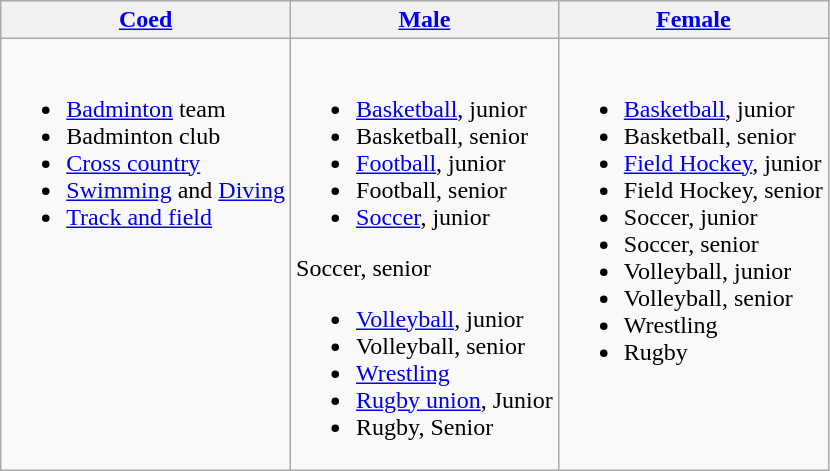<table class="wikitable">
<tr>
<th><a href='#'>Coed</a></th>
<th><a href='#'>Male</a></th>
<th><a href='#'>Female</a></th>
</tr>
<tr style="vertical-align:top;">
<td><br><ul><li><a href='#'>Badminton</a> team</li><li>Badminton club</li><li><a href='#'>Cross country</a></li><li><a href='#'>Swimming</a> and <a href='#'>Diving</a></li><li><a href='#'>Track and field</a></li></ul></td>
<td><br><ul><li><a href='#'>Basketball</a>, junior</li><li>Basketball, senior</li><li><a href='#'>Football</a>, junior</li><li>Football, senior</li><li><a href='#'>Soccer</a>, junior</li></ul>Soccer, senior<ul><li><a href='#'>Volleyball</a>, junior</li><li>Volleyball, senior</li><li><a href='#'>Wrestling</a></li><li><a href='#'>Rugby union</a>, Junior</li><li>Rugby, Senior</li></ul></td>
<td><br><ul><li><a href='#'>Basketball</a>, junior</li><li>Basketball, senior</li><li><a href='#'>Field Hockey</a>, junior</li><li>Field Hockey, senior</li><li>Soccer, junior</li><li>Soccer, senior</li><li>Volleyball, junior</li><li>Volleyball, senior</li><li>Wrestling</li><li>Rugby</li></ul></td>
</tr>
</table>
